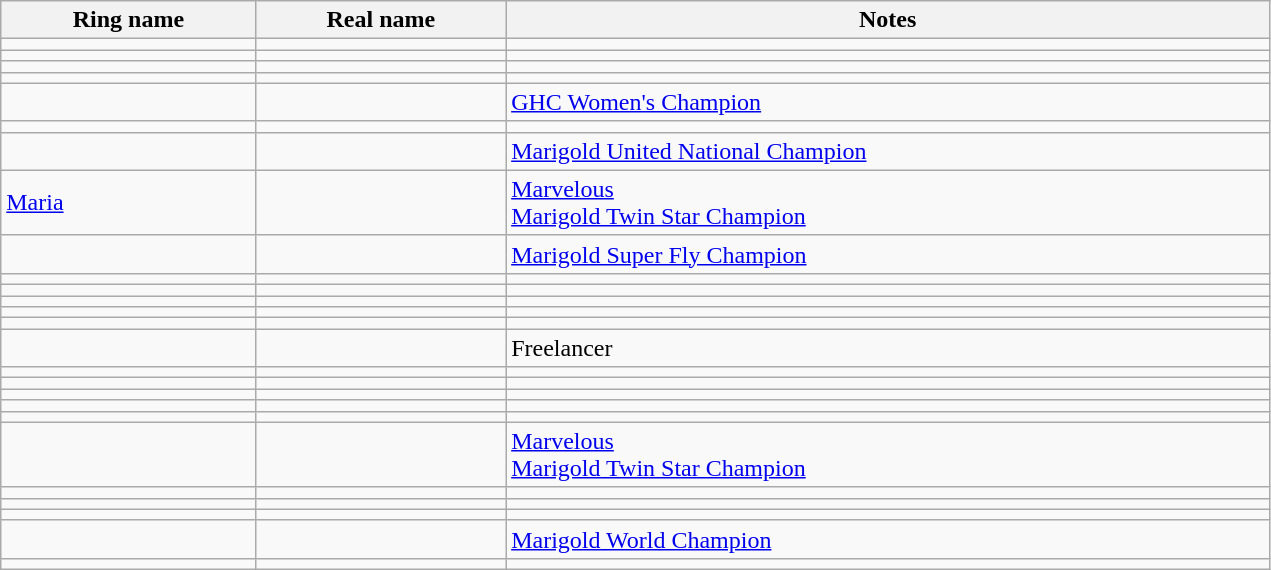<table class="wikitable sortable" align="left center" style="width:67%;">
<tr>
<th width:15%;">Ring name</th>
<th width:15%;">Real name</th>
<th width:35%;">Notes</th>
</tr>
<tr>
<td></td>
<td></td>
<td></td>
</tr>
<tr>
<td></td>
<td></td>
<td></td>
</tr>
<tr>
<td></td>
<td></td>
<td></td>
</tr>
<tr>
<td></td>
<td></td>
<td></td>
</tr>
<tr>
<td></td>
<td></td>
<td><a href='#'>GHC Women's Champion</a></td>
</tr>
<tr>
<td></td>
<td></td>
<td></td>
</tr>
<tr>
<td></td>
<td></td>
<td><a href='#'>Marigold United National Champion</a></td>
</tr>
<tr>
<td><a href='#'>Maria</a></td>
<td></td>
<td><a href='#'>Marvelous</a><br><a href='#'>Marigold Twin Star Champion</a></td>
</tr>
<tr>
<td></td>
<td></td>
<td><a href='#'>Marigold Super Fly Champion</a></td>
</tr>
<tr>
<td></td>
<td></td>
<td></td>
</tr>
<tr>
<td></td>
<td></td>
<td></td>
</tr>
<tr>
<td></td>
<td></td>
<td></td>
</tr>
<tr>
<td></td>
<td></td>
<td></td>
</tr>
<tr>
<td></td>
<td></td>
<td></td>
</tr>
<tr>
<td></td>
<td></td>
<td>Freelancer</td>
</tr>
<tr>
<td></td>
<td></td>
<td></td>
</tr>
<tr>
<td></td>
<td></td>
<td></td>
</tr>
<tr>
<td></td>
<td></td>
<td></td>
</tr>
<tr>
<td></td>
<td></td>
<td></td>
</tr>
<tr>
<td></td>
<td></td>
<td></td>
</tr>
<tr>
<td></td>
<td></td>
<td><a href='#'>Marvelous</a><br><a href='#'>Marigold Twin Star Champion</a></td>
</tr>
<tr>
<td></td>
<td></td>
<td></td>
</tr>
<tr>
<td></td>
<td></td>
<td></td>
</tr>
<tr>
<td></td>
<td></td>
<td></td>
</tr>
<tr>
<td></td>
<td></td>
<td><a href='#'>Marigold World Champion</a></td>
</tr>
<tr>
<td></td>
<td></td>
<td></td>
</tr>
</table>
